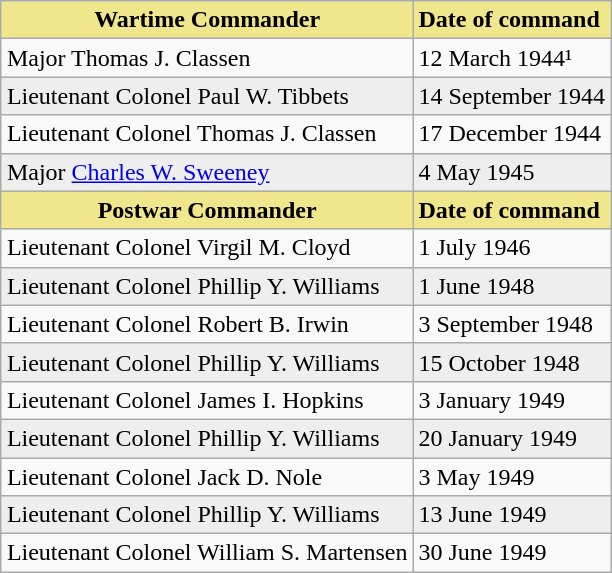<table class="wikitable" style="margin:1em auto;">
<tr style="background: khaki">
<td align=center><strong>Wartime Commander</strong></td>
<td><strong>Date of command</strong></td>
</tr>
<tr>
<td>Major Thomas J. Classen</td>
<td>12 March 1944¹</td>
</tr>
<tr style="background: #eeeeee;">
<td>Lieutenant Colonel Paul W. Tibbets</td>
<td>14 September 1944</td>
</tr>
<tr>
<td>Lieutenant Colonel Thomas J. Classen</td>
<td>17 December 1944</td>
</tr>
<tr style="background: #eeeeee;">
<td>Major <a href='#'>Charles W. Sweeney</a></td>
<td>4 May 1945</td>
</tr>
<tr style="background: khaki">
<td align=center><strong>Postwar Commander</strong></td>
<td><strong>Date of command</strong></td>
</tr>
<tr>
<td>Lieutenant Colonel Virgil M. Cloyd</td>
<td>1 July 1946</td>
</tr>
<tr style="background: #eeeeee;">
<td>Lieutenant Colonel Phillip Y. Williams</td>
<td>1 June 1948</td>
</tr>
<tr>
<td>Lieutenant Colonel Robert B. Irwin</td>
<td>3 September 1948</td>
</tr>
<tr style="background: #eeeeee;">
<td>Lieutenant Colonel Phillip Y. Williams</td>
<td>15 October 1948</td>
</tr>
<tr>
<td>Lieutenant Colonel James I. Hopkins</td>
<td>3 January 1949</td>
</tr>
<tr style="background: #eeeeee;">
<td>Lieutenant Colonel Phillip Y. Williams</td>
<td>20 January 1949</td>
</tr>
<tr>
<td>Lieutenant Colonel Jack D. Nole</td>
<td>3 May 1949</td>
</tr>
<tr style="background: #eeeeee;">
<td>Lieutenant Colonel Phillip Y. Williams</td>
<td>13 June 1949</td>
</tr>
<tr>
<td>Lieutenant Colonel William S. Martensen</td>
<td>30 June 1949</td>
</tr>
</table>
